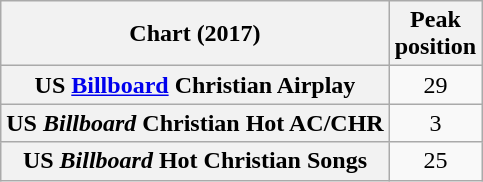<table class="wikitable sortable plainrowheaders" style="text-align:center">
<tr>
<th>Chart (2017)</th>
<th>Peak<br>position</th>
</tr>
<tr>
<th scope="row">US <a href='#'>Billboard</a> Christian Airplay</th>
<td>29</td>
</tr>
<tr>
<th scope="row">US <em>Billboard</em> Christian Hot AC/CHR</th>
<td>3</td>
</tr>
<tr>
<th>US <em>Billboard</em> Hot Christian Songs</th>
<td>25</td>
</tr>
</table>
